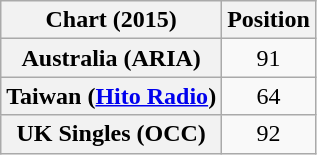<table class="wikitable plainrowheaders sortable" style="text-align:center">
<tr>
<th scope="col">Chart (2015)</th>
<th scope="col">Position</th>
</tr>
<tr>
<th scope="row">Australia (ARIA)</th>
<td>91</td>
</tr>
<tr>
<th scope="row">Taiwan (<a href='#'>Hito Radio</a>)</th>
<td>64</td>
</tr>
<tr>
<th scope="row">UK Singles (OCC)</th>
<td>92</td>
</tr>
</table>
